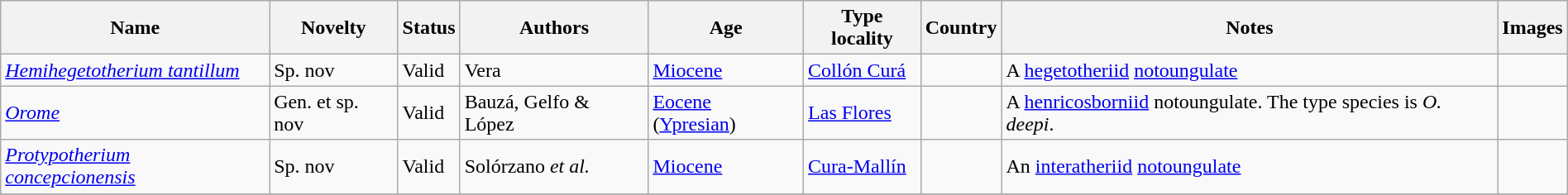<table class="wikitable sortable" align="center" width="100%">
<tr>
<th>Name</th>
<th>Novelty</th>
<th>Status</th>
<th>Authors</th>
<th>Age</th>
<th>Type locality</th>
<th>Country</th>
<th>Notes</th>
<th>Images</th>
</tr>
<tr>
<td><em><a href='#'>Hemihegetotherium tantillum</a></em></td>
<td>Sp. nov</td>
<td>Valid</td>
<td>Vera</td>
<td><a href='#'>Miocene</a></td>
<td><a href='#'>Collón Curá</a></td>
<td></td>
<td>A <a href='#'>hegetotheriid</a> <a href='#'>notoungulate</a></td>
<td></td>
</tr>
<tr>
<td><em><a href='#'>Orome</a></em></td>
<td>Gen. et sp. nov</td>
<td>Valid</td>
<td>Bauzá, Gelfo & López</td>
<td><a href='#'>Eocene</a> (<a href='#'>Ypresian</a>)</td>
<td><a href='#'>Las Flores</a></td>
<td></td>
<td>A <a href='#'>henricosborniid</a> notoungulate. The type species is <em>O. deepi</em>.</td>
<td></td>
</tr>
<tr>
<td><em><a href='#'>Protypotherium concepcionensis</a></em></td>
<td>Sp. nov</td>
<td>Valid</td>
<td>Solórzano <em>et al.</em></td>
<td><a href='#'>Miocene</a></td>
<td><a href='#'>Cura-Mallín</a></td>
<td></td>
<td>An <a href='#'>interatheriid</a> <a href='#'>notoungulate</a></td>
<td></td>
</tr>
<tr>
</tr>
</table>
